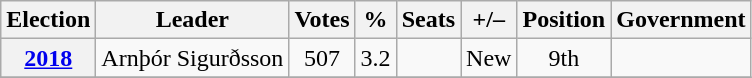<table class=wikitable style=text-align:center>
<tr>
<th>Election</th>
<th>Leader</th>
<th>Votes</th>
<th>%</th>
<th>Seats</th>
<th>+/–</th>
<th>Position</th>
<th>Government</th>
</tr>
<tr>
<th><a href='#'>2018</a></th>
<td>Arnþór Sigurðsson</td>
<td>507</td>
<td>3.2</td>
<td></td>
<td>New</td>
<td>9th</td>
<td></td>
</tr>
<tr>
</tr>
</table>
